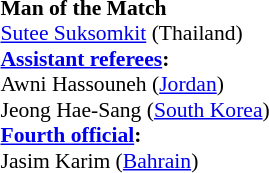<table width=50% style="font-size: 90%">
<tr>
<td><br><strong>Man of the Match</strong>
<br><a href='#'>Sutee Suksomkit</a> (Thailand)<br><strong><a href='#'>Assistant referees</a>:</strong>
<br>Awni Hassouneh (<a href='#'>Jordan</a>)
<br>Jeong Hae-Sang (<a href='#'>South Korea</a>)
<br><strong><a href='#'>Fourth official</a>:</strong>
<br>Jasim Karim (<a href='#'>Bahrain</a>)</td>
</tr>
</table>
